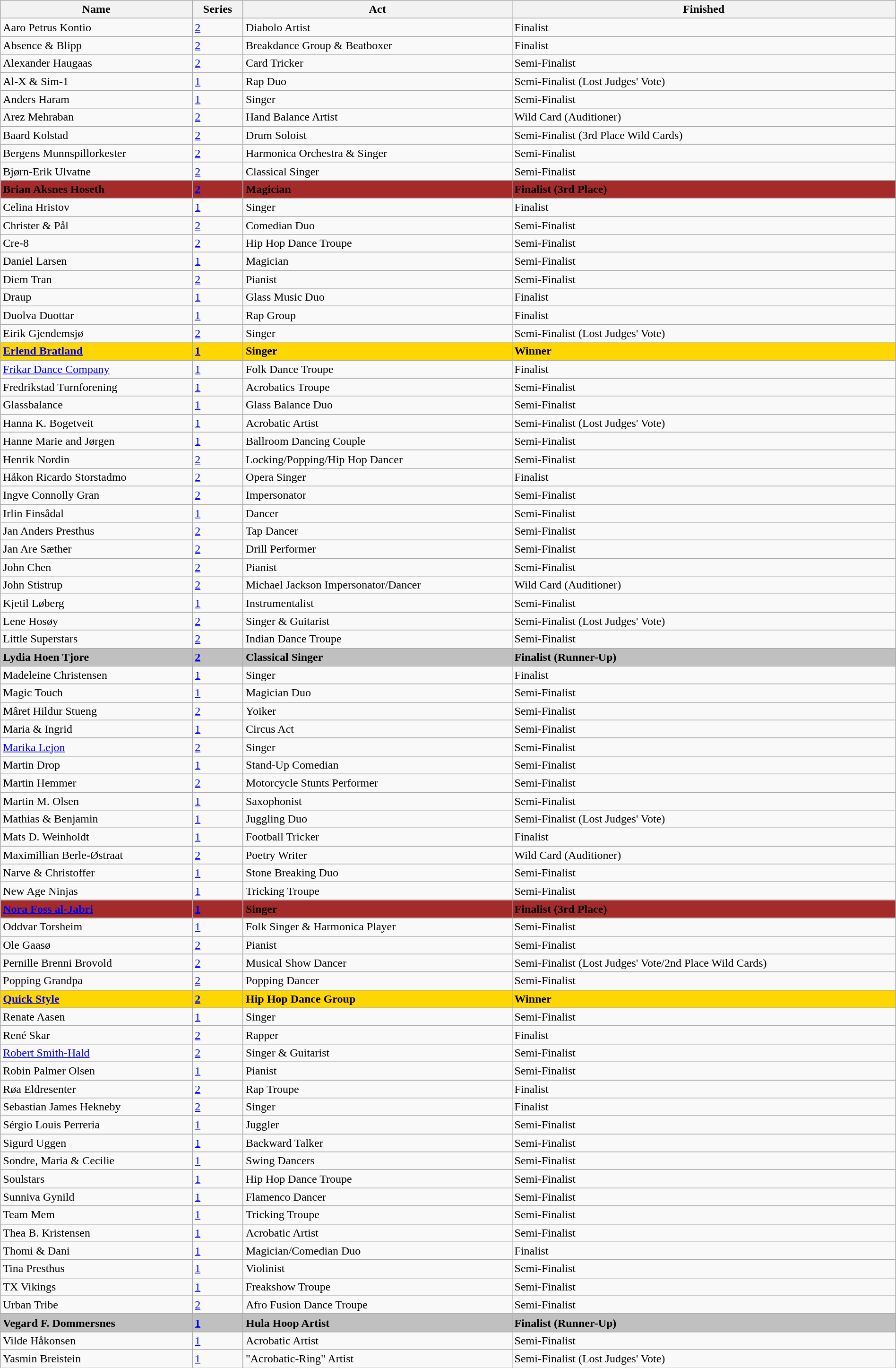<table class="wikitable sortable" width="100%">
<tr valign="top">
<th>Name</th>
<th>Series</th>
<th>Act</th>
<th>Finished</th>
</tr>
<tr>
<td>Aaro Petrus Kontio</td>
<td><a href='#'>2</a></td>
<td>Diabolo Artist</td>
<td>Finalist</td>
</tr>
<tr>
<td>Absence & Blipp</td>
<td><a href='#'>2</a></td>
<td>Breakdance Group & Beatboxer</td>
<td>Finalist</td>
</tr>
<tr>
<td>Alexander Haugaas</td>
<td><a href='#'>2</a></td>
<td>Card Tricker</td>
<td>Semi-Finalist</td>
</tr>
<tr>
<td>Al-X & Sim-1</td>
<td><a href='#'>1</a></td>
<td>Rap Duo</td>
<td>Semi-Finalist (Lost Judges' Vote)</td>
</tr>
<tr>
<td>Anders Haram</td>
<td><a href='#'>1</a></td>
<td>Singer</td>
<td>Semi-Finalist</td>
</tr>
<tr>
<td>Arez Mehraban</td>
<td><a href='#'>2</a></td>
<td>Hand Balance Artist</td>
<td>Wild Card (Auditioner)</td>
</tr>
<tr>
<td>Baard Kolstad</td>
<td><a href='#'>2</a></td>
<td>Drum Soloist</td>
<td>Semi-Finalist (3rd Place Wild Cards)</td>
</tr>
<tr>
<td>Bergens Munnspillorkester</td>
<td><a href='#'>2</a></td>
<td>Harmonica Orchestra & Singer</td>
<td>Semi-Finalist</td>
</tr>
<tr>
<td>Bjørn-Erik Ulvatne</td>
<td><a href='#'>2</a></td>
<td>Classical Singer</td>
<td>Semi-Finalist</td>
</tr>
<tr>
<td bgcolor="brown"><strong>Brian Aksnes Hoseth</strong></td>
<td bgcolor="brown"><strong><a href='#'>2</a></strong></td>
<td bgcolor="brown"><strong>Magician</strong></td>
<td bgcolor="brown"><strong>Finalist (3rd Place)</strong></td>
</tr>
<tr>
<td>Celina Hristov</td>
<td><a href='#'>1</a></td>
<td>Singer</td>
<td>Finalist</td>
</tr>
<tr>
<td>Christer & Pål</td>
<td><a href='#'>2</a></td>
<td>Comedian Duo</td>
<td>Semi-Finalist</td>
</tr>
<tr>
<td>Cre-8</td>
<td><a href='#'>2</a></td>
<td>Hip Hop Dance Troupe</td>
<td>Semi-Finalist</td>
</tr>
<tr>
<td>Daniel Larsen</td>
<td><a href='#'>1</a></td>
<td>Magician</td>
<td>Semi-Finalist</td>
</tr>
<tr>
<td>Diem Tran</td>
<td><a href='#'>2</a></td>
<td>Pianist</td>
<td>Semi-Finalist</td>
</tr>
<tr>
<td>Draup</td>
<td><a href='#'>1</a></td>
<td>Glass Music Duo</td>
<td>Finalist</td>
</tr>
<tr>
<td>Duolva Duottar</td>
<td><a href='#'>1</a></td>
<td>Rap Group</td>
<td>Finalist</td>
</tr>
<tr>
<td>Eirik Gjendemsjø</td>
<td><a href='#'>2</a></td>
<td>Singer</td>
<td>Semi-Finalist (Lost Judges' Vote)</td>
</tr>
<tr>
<td bgcolor="gold"><strong><a href='#'>Erlend Bratland</a></strong></td>
<td bgcolor="gold"><strong><a href='#'>1</a></strong></td>
<td bgcolor="gold"><strong>Singer</strong></td>
<td bgcolor="gold"><strong>Winner</strong></td>
</tr>
<tr>
<td><a href='#'>Frikar Dance Company</a></td>
<td><a href='#'>1</a></td>
<td>Folk Dance Troupe</td>
<td>Finalist</td>
</tr>
<tr>
<td>Fredrikstad Turnforening</td>
<td><a href='#'>1</a></td>
<td>Acrobatics Troupe</td>
<td>Semi-Finalist</td>
</tr>
<tr>
<td>Glassbalance</td>
<td><a href='#'>1</a></td>
<td>Glass Balance Duo</td>
<td>Semi-Finalist</td>
</tr>
<tr>
<td>Hanna K. Bogetveit</td>
<td><a href='#'>1</a></td>
<td>Acrobatic Artist</td>
<td>Semi-Finalist (Lost Judges' Vote)</td>
</tr>
<tr>
<td>Hanne Marie and Jørgen</td>
<td><a href='#'>1</a></td>
<td>Ballroom Dancing Couple</td>
<td>Semi-Finalist</td>
</tr>
<tr>
<td>Henrik Nordin</td>
<td><a href='#'>2</a></td>
<td>Locking/Popping/Hip Hop Dancer</td>
<td>Semi-Finalist</td>
</tr>
<tr>
<td>Håkon Ricardo Storstadmo</td>
<td><a href='#'>2</a></td>
<td>Opera Singer</td>
<td>Finalist</td>
</tr>
<tr>
<td>Ingve Connolly Gran</td>
<td><a href='#'>2</a></td>
<td>Impersonator</td>
<td>Semi-Finalist</td>
</tr>
<tr>
<td>Irlin Finsådal</td>
<td><a href='#'>1</a></td>
<td>Dancer</td>
<td>Semi-Finalist</td>
</tr>
<tr>
<td>Jan Anders Presthus</td>
<td><a href='#'>2</a></td>
<td>Tap Dancer</td>
<td>Semi-Finalist</td>
</tr>
<tr>
<td>Jan Are Sæther</td>
<td><a href='#'>2</a></td>
<td>Drill Performer</td>
<td>Semi-Finalist</td>
</tr>
<tr>
<td>John Chen</td>
<td><a href='#'>2</a></td>
<td>Pianist</td>
<td>Semi-Finalist</td>
</tr>
<tr>
<td>John Stistrup</td>
<td><a href='#'>2</a></td>
<td>Michael Jackson Impersonator/Dancer</td>
<td>Wild Card (Auditioner)</td>
</tr>
<tr>
<td>Kjetil Løberg</td>
<td><a href='#'>1</a></td>
<td>Instrumentalist</td>
<td>Semi-Finalist</td>
</tr>
<tr>
<td>Lene Hosøy</td>
<td><a href='#'>2</a></td>
<td>Singer & Guitarist</td>
<td>Semi-Finalist (Lost Judges' Vote)</td>
</tr>
<tr>
<td>Little Superstars</td>
<td><a href='#'>2</a></td>
<td>Indian Dance Troupe</td>
<td>Semi-Finalist</td>
</tr>
<tr>
<td bgcolor="silver"><strong>Lydia Hoen Tjore</strong></td>
<td bgcolor="silver"><strong><a href='#'>2</a></strong></td>
<td bgcolor="silver"><strong>Classical Singer</strong></td>
<td bgcolor="silver"><strong>Finalist (Runner-Up)</strong></td>
</tr>
<tr>
<td>Madeleine Christensen</td>
<td><a href='#'>1</a></td>
<td>Singer</td>
<td>Finalist</td>
</tr>
<tr>
<td>Magic Touch</td>
<td><a href='#'>1</a></td>
<td>Magician Duo</td>
<td>Semi-Finalist</td>
</tr>
<tr>
<td>Mâret Hildur Stueng</td>
<td><a href='#'>2</a></td>
<td>Yoiker</td>
<td>Semi-Finalist</td>
</tr>
<tr>
<td>Maria & Ingrid</td>
<td><a href='#'>1</a></td>
<td>Circus Act</td>
<td>Semi-Finalist</td>
</tr>
<tr>
<td><a href='#'>Marika Lejon</a></td>
<td><a href='#'>2</a></td>
<td>Singer</td>
<td>Semi-Finalist</td>
</tr>
<tr>
<td>Martin Drop</td>
<td><a href='#'>1</a></td>
<td>Stand-Up Comedian</td>
<td>Semi-Finalist</td>
</tr>
<tr>
<td>Martin Hemmer</td>
<td><a href='#'>2</a></td>
<td>Motorcycle Stunts Performer</td>
<td>Semi-Finalist</td>
</tr>
<tr>
<td>Martin M. Olsen</td>
<td><a href='#'>1</a></td>
<td>Saxophonist</td>
<td>Semi-Finalist</td>
</tr>
<tr>
<td>Mathias & Benjamin</td>
<td><a href='#'>1</a></td>
<td>Juggling Duo</td>
<td>Semi-Finalist (Lost Judges' Vote)</td>
</tr>
<tr>
<td>Mats D. Weinholdt</td>
<td><a href='#'>1</a></td>
<td>Football Tricker</td>
<td>Finalist</td>
</tr>
<tr>
<td>Maximillian Berle-Østraat</td>
<td><a href='#'>2</a></td>
<td>Poetry Writer</td>
<td>Wild Card (Auditioner)</td>
</tr>
<tr>
<td>Narve & Christoffer</td>
<td><a href='#'>1</a></td>
<td>Stone Breaking Duo</td>
<td>Semi-Finalist</td>
</tr>
<tr>
<td>New Age Ninjas</td>
<td><a href='#'>1</a></td>
<td>Tricking Troupe</td>
<td>Semi-Finalist</td>
</tr>
<tr>
<td bgcolor="brown"><strong><a href='#'>Nora Foss al-Jabri</a></strong></td>
<td bgcolor="brown"><strong><a href='#'>1</a></strong></td>
<td bgcolor="brown"><strong>Singer</strong></td>
<td bgcolor="brown"><strong>Finalist (3rd Place)</strong></td>
</tr>
<tr>
<td>Oddvar Torsheim</td>
<td><a href='#'>1</a></td>
<td>Folk Singer & Harmonica Player</td>
<td>Semi-Finalist</td>
</tr>
<tr>
<td>Ole Gaasø</td>
<td><a href='#'>2</a></td>
<td>Pianist</td>
<td>Semi-Finalist</td>
</tr>
<tr>
<td>Pernille Brenni Brovold</td>
<td><a href='#'>2</a></td>
<td>Musical Show Dancer</td>
<td>Semi-Finalist (Lost Judges' Vote/2nd Place Wild Cards)</td>
</tr>
<tr>
<td>Popping Grandpa</td>
<td><a href='#'>2</a></td>
<td>Popping Dancer</td>
<td>Semi-Finalist</td>
</tr>
<tr>
<td bgcolor="gold"><strong><a href='#'>Quick Style</a></strong></td>
<td bgcolor="gold"><strong><a href='#'>2</a></strong></td>
<td bgcolor="gold"><strong>Hip Hop Dance Group</strong></td>
<td bgcolor="gold"><strong>Winner</strong></td>
</tr>
<tr>
<td>Renate Aasen</td>
<td><a href='#'>1</a></td>
<td>Singer</td>
<td>Semi-Finalist</td>
</tr>
<tr>
<td>René Skar</td>
<td><a href='#'>2</a></td>
<td>Rapper</td>
<td>Finalist</td>
</tr>
<tr>
<td><a href='#'>Robert Smith-Hald</a></td>
<td><a href='#'>2</a></td>
<td>Singer & Guitarist</td>
<td>Semi-Finalist</td>
</tr>
<tr>
<td>Robin Palmer Olsen</td>
<td><a href='#'>1</a></td>
<td>Pianist</td>
<td>Semi-Finalist</td>
</tr>
<tr>
<td>Røa Eldresenter</td>
<td><a href='#'>2</a></td>
<td>Rap Troupe</td>
<td>Finalist</td>
</tr>
<tr>
<td>Sebastian James Hekneby</td>
<td><a href='#'>2</a></td>
<td>Singer</td>
<td>Finalist</td>
</tr>
<tr>
<td>Sérgio Louis Perreria</td>
<td><a href='#'>1</a></td>
<td>Juggler</td>
<td>Semi-Finalist</td>
</tr>
<tr>
<td>Sigurd Uggen</td>
<td><a href='#'>1</a></td>
<td>Backward Talker</td>
<td>Semi-Finalist</td>
</tr>
<tr>
<td>Sondre, Maria & Cecilie</td>
<td><a href='#'>1</a></td>
<td>Swing Dancers</td>
<td>Semi-Finalist</td>
</tr>
<tr>
<td>Soulstars</td>
<td><a href='#'>1</a></td>
<td>Hip Hop Dance Troupe</td>
<td>Semi-Finalist</td>
</tr>
<tr>
<td>Sunniva Gynild</td>
<td><a href='#'>1</a></td>
<td>Flamenco Dancer</td>
<td>Semi-Finalist</td>
</tr>
<tr>
<td>Team Mem</td>
<td><a href='#'>1</a></td>
<td>Tricking Troupe</td>
<td>Semi-Finalist</td>
</tr>
<tr>
<td>Thea B. Kristensen</td>
<td><a href='#'>1</a></td>
<td>Acrobatic Artist</td>
<td>Semi-Finalist</td>
</tr>
<tr>
<td>Thomi & Dani</td>
<td><a href='#'>1</a></td>
<td>Magician/Comedian Duo</td>
<td>Finalist</td>
</tr>
<tr>
<td>Tina Presthus</td>
<td><a href='#'>1</a></td>
<td>Violinist</td>
<td>Semi-Finalist</td>
</tr>
<tr>
<td>TX Vikings</td>
<td><a href='#'>1</a></td>
<td>Freakshow Troupe</td>
<td>Semi-Finalist</td>
</tr>
<tr>
<td>Urban Tribe</td>
<td><a href='#'>2</a></td>
<td>Afro Fusion Dance Troupe</td>
<td>Semi-Finalist</td>
</tr>
<tr>
<td bgcolor="silver"><strong>Vegard F. Dommersnes</strong></td>
<td bgcolor="silver"><strong><a href='#'>1</a></strong></td>
<td bgcolor="silver"><strong>Hula Hoop Artist</strong></td>
<td bgcolor="silver"><strong>Finalist (Runner-Up)</strong></td>
</tr>
<tr>
<td>Vilde Håkonsen</td>
<td><a href='#'>1</a></td>
<td>Acrobatic Artist</td>
<td>Semi-Finalist</td>
</tr>
<tr>
<td>Yasmin Breistein</td>
<td><a href='#'>1</a></td>
<td>"Acrobatic-Ring" Artist</td>
<td>Semi-Finalist (Lost Judges' Vote)</td>
</tr>
</table>
